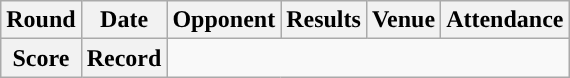<table class="wikitable" style="text-align:center">
<tr>
<th>Round</th>
<th>Date</th>
<th>Opponent</th>
<th>Results</th>
<th>Venue</th>
<th>Attendance</th>
</tr>
<tr>
<th>Score</th>
<th>Record</th>
</tr>
</table>
